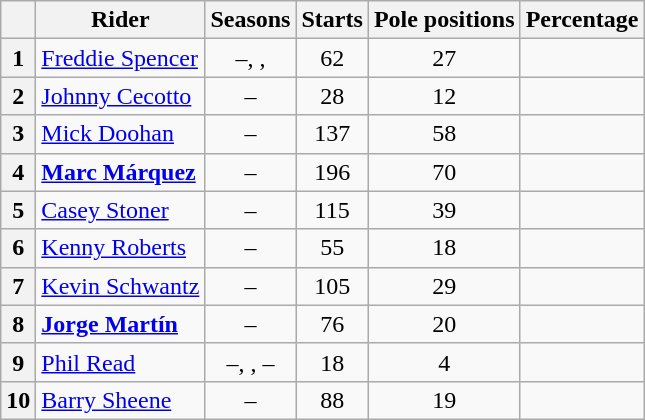<table class="wikitable" style="text-align:center">
<tr>
<th></th>
<th>Rider</th>
<th>Seasons</th>
<th>Starts</th>
<th>Pole positions</th>
<th>Percentage</th>
</tr>
<tr>
<th>1</th>
<td align=left> <a href='#'>Freddie Spencer</a></td>
<td>–, , </td>
<td>62</td>
<td>27</td>
<td></td>
</tr>
<tr>
<th>2</th>
<td align=left> <a href='#'>Johnny Cecotto</a></td>
<td>–</td>
<td>28</td>
<td>12</td>
<td></td>
</tr>
<tr>
<th>3</th>
<td align=left> <a href='#'>Mick Doohan</a></td>
<td>–</td>
<td>137</td>
<td>58</td>
<td></td>
</tr>
<tr>
<th>4</th>
<td align=left> <strong><a href='#'>Marc Márquez</a></strong></td>
<td>–</td>
<td>196</td>
<td>70</td>
<td></td>
</tr>
<tr>
<th>5</th>
<td align=left> <a href='#'>Casey Stoner</a></td>
<td>–</td>
<td>115</td>
<td>39</td>
<td></td>
</tr>
<tr>
<th>6</th>
<td align=left> <a href='#'>Kenny Roberts</a></td>
<td>–</td>
<td>55</td>
<td>18</td>
<td></td>
</tr>
<tr>
<th>7</th>
<td align=left> <a href='#'>Kevin Schwantz</a></td>
<td>–</td>
<td>105</td>
<td>29</td>
<td></td>
</tr>
<tr>
<th>8</th>
<td align=left> <strong><a href='#'>Jorge Martín</a></strong></td>
<td>–</td>
<td>76</td>
<td>20</td>
<td></td>
</tr>
<tr>
<th>9</th>
<td align=left> <a href='#'>Phil Read</a></td>
<td>–, , –</td>
<td>18</td>
<td>4</td>
<td></td>
</tr>
<tr>
<th>10</th>
<td align=left> <a href='#'>Barry Sheene</a></td>
<td>–</td>
<td>88</td>
<td>19</td>
<td></td>
</tr>
</table>
